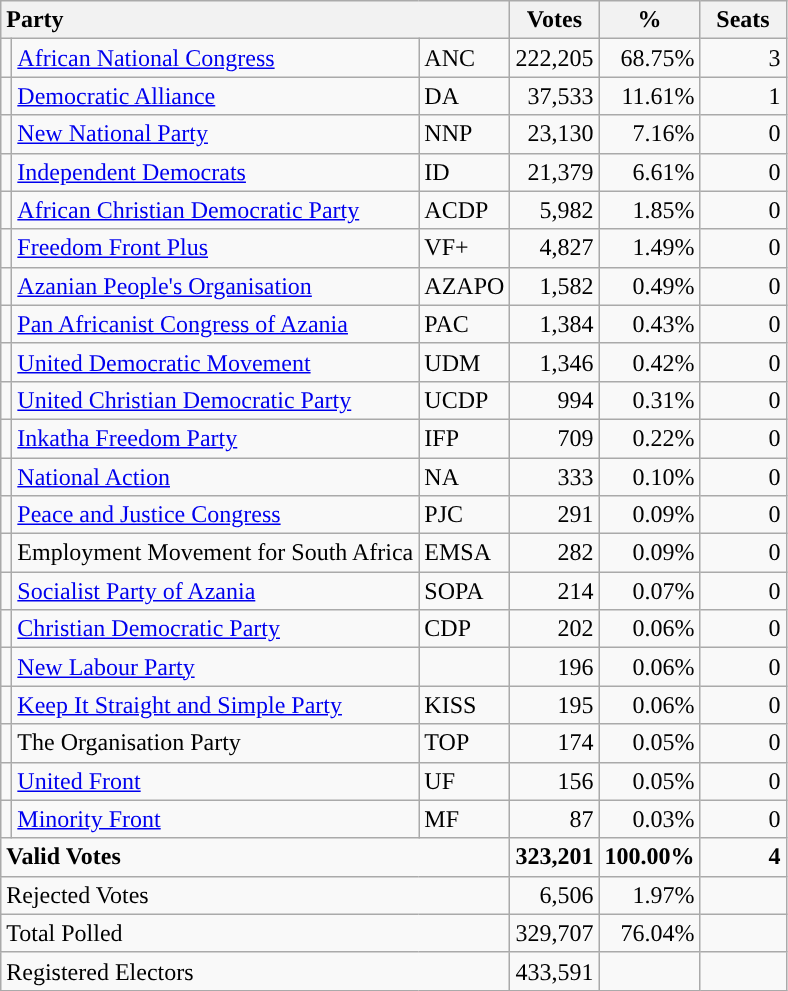<table class="wikitable" border="1" style="text-align:right;">
<tr>
<th style="text-align:left;" colspan=3>Party</th>
<th align=center width="50">Votes</th>
<th align=center width="50">%</th>
<th align=center width="50">Seats</th>
</tr>
<tr>
<td style="background:"></td>
<td align=left><a href='#'>African National Congress</a></td>
<td align=left>ANC</td>
<td>222,205</td>
<td>68.75%</td>
<td>3</td>
</tr>
<tr>
<td style="background:"></td>
<td align=left><a href='#'>Democratic Alliance</a></td>
<td align=left>DA</td>
<td>37,533</td>
<td>11.61%</td>
<td>1</td>
</tr>
<tr>
<td style="background:"></td>
<td align=left><a href='#'>New National Party</a></td>
<td align=left>NNP</td>
<td>23,130</td>
<td>7.16%</td>
<td>0</td>
</tr>
<tr>
<td style="background:"></td>
<td align=left><a href='#'>Independent Democrats</a></td>
<td align=left>ID</td>
<td>21,379</td>
<td>6.61%</td>
<td>0</td>
</tr>
<tr>
<td style="background:"></td>
<td align=left><a href='#'>African Christian Democratic Party</a></td>
<td align=left>ACDP</td>
<td>5,982</td>
<td>1.85%</td>
<td>0</td>
</tr>
<tr>
<td style="background:"></td>
<td align=left><a href='#'>Freedom Front Plus</a></td>
<td align=left>VF+</td>
<td>4,827</td>
<td>1.49%</td>
<td>0</td>
</tr>
<tr>
<td style="background:"></td>
<td align=left><a href='#'>Azanian People's Organisation</a></td>
<td align=left>AZAPO</td>
<td>1,582</td>
<td>0.49%</td>
<td>0</td>
</tr>
<tr>
<td style="background:"></td>
<td align=left><a href='#'>Pan Africanist Congress of Azania</a></td>
<td align=left>PAC</td>
<td>1,384</td>
<td>0.43%</td>
<td>0</td>
</tr>
<tr>
<td style="background:"></td>
<td align=left><a href='#'>United Democratic Movement</a></td>
<td align=left>UDM</td>
<td>1,346</td>
<td>0.42%</td>
<td>0</td>
</tr>
<tr>
<td style="background:"></td>
<td align=left><a href='#'>United Christian Democratic Party</a></td>
<td align=left>UCDP</td>
<td>994</td>
<td>0.31%</td>
<td>0</td>
</tr>
<tr>
<td style="background:"></td>
<td align=left><a href='#'>Inkatha Freedom Party</a></td>
<td align=left>IFP</td>
<td>709</td>
<td>0.22%</td>
<td>0</td>
</tr>
<tr>
<td></td>
<td align=left><a href='#'>National Action</a></td>
<td align=left>NA</td>
<td>333</td>
<td>0.10%</td>
<td>0</td>
</tr>
<tr>
<td></td>
<td align=left><a href='#'>Peace and Justice Congress</a></td>
<td align=left>PJC</td>
<td>291</td>
<td>0.09%</td>
<td>0</td>
</tr>
<tr>
<td></td>
<td align=left>Employment Movement for South Africa</td>
<td align=left>EMSA</td>
<td>282</td>
<td>0.09%</td>
<td>0</td>
</tr>
<tr>
<td style="background:"></td>
<td align=left><a href='#'>Socialist Party of Azania</a></td>
<td align=left>SOPA</td>
<td>214</td>
<td>0.07%</td>
<td>0</td>
</tr>
<tr>
<td style="background:"></td>
<td align=left><a href='#'>Christian Democratic Party</a></td>
<td align=left>CDP</td>
<td>202</td>
<td>0.06%</td>
<td>0</td>
</tr>
<tr>
<td></td>
<td align=left><a href='#'>New Labour Party</a></td>
<td align=left></td>
<td>196</td>
<td>0.06%</td>
<td>0</td>
</tr>
<tr>
<td style="background:"></td>
<td align=left><a href='#'>Keep It Straight and Simple Party</a></td>
<td align=left>KISS</td>
<td>195</td>
<td>0.06%</td>
<td>0</td>
</tr>
<tr>
<td></td>
<td align=left>The Organisation Party</td>
<td align=left>TOP</td>
<td>174</td>
<td>0.05%</td>
<td>0</td>
</tr>
<tr>
<td></td>
<td align=left><a href='#'>United Front</a></td>
<td align=left>UF</td>
<td>156</td>
<td>0.05%</td>
<td>0</td>
</tr>
<tr>
<td style="background:"></td>
<td align=left><a href='#'>Minority Front</a></td>
<td align=left>MF</td>
<td>87</td>
<td>0.03%</td>
<td>0</td>
</tr>
<tr style="font-weight:bold">
<td align=left colspan=3>Valid Votes</td>
<td>323,201</td>
<td>100.00%</td>
<td>4</td>
</tr>
<tr>
<td align=left colspan=3>Rejected Votes</td>
<td>6,506</td>
<td>1.97%</td>
<td></td>
</tr>
<tr>
<td align=left colspan=3>Total Polled</td>
<td>329,707</td>
<td>76.04%</td>
<td></td>
</tr>
<tr>
<td align=left colspan=3>Registered Electors</td>
<td>433,591</td>
<td></td>
<td></td>
</tr>
</table>
